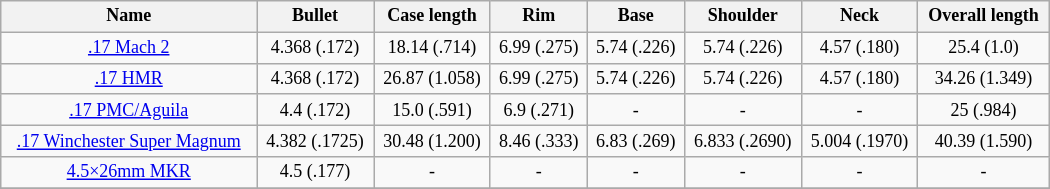<table class=wikitable style="font-size: 9pt; width:700px; text-align:center">
<tr>
<th>Name</th>
<th>Bullet</th>
<th>Case length</th>
<th>Rim</th>
<th>Base</th>
<th>Shoulder</th>
<th>Neck</th>
<th>Overall length</th>
</tr>
<tr>
<td><a href='#'>.17 Mach 2</a></td>
<td>4.368 (.172)</td>
<td>18.14 (.714)</td>
<td>6.99 (.275)</td>
<td>5.74 (.226)</td>
<td>5.74 (.226)</td>
<td>4.57 (.180)</td>
<td>25.4 (1.0)</td>
</tr>
<tr>
<td><a href='#'>.17 HMR</a></td>
<td>4.368 (.172)</td>
<td>26.87 (1.058)</td>
<td>6.99 (.275)</td>
<td>5.74 (.226)</td>
<td>5.74 (.226)</td>
<td>4.57 (.180)</td>
<td>34.26 (1.349)</td>
</tr>
<tr>
<td><a href='#'>.17 PMC/Aguila</a></td>
<td>4.4 (.172)</td>
<td>15.0 (.591)</td>
<td>6.9 (.271)</td>
<td>-</td>
<td>-</td>
<td>-</td>
<td>25 (.984)</td>
</tr>
<tr>
<td><a href='#'>.17 Winchester Super Magnum</a></td>
<td>4.382 (.1725)</td>
<td>30.48 (1.200)</td>
<td>8.46 (.333)</td>
<td>6.83 (.269)</td>
<td>6.833 (.2690)</td>
<td>5.004 (.1970)</td>
<td>40.39 (1.590)</td>
</tr>
<tr>
<td><a href='#'>4.5×26mm MKR</a></td>
<td>4.5 (.177)</td>
<td>-</td>
<td>-</td>
<td>-</td>
<td>-</td>
<td>-</td>
<td>-</td>
</tr>
<tr>
</tr>
</table>
